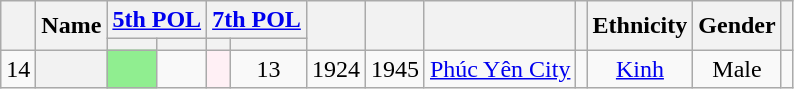<table class="wikitable sortable" style=text-align:center>
<tr>
<th Rowspan="2"></th>
<th Rowspan="2">Name</th>
<th colspan="2" unsortable><a href='#'>5th POL</a></th>
<th colspan="2" unsortable><a href='#'>7th POL</a></th>
<th Rowspan="2"></th>
<th Rowspan="2"></th>
<th Rowspan="2"></th>
<th Rowspan="2"></th>
<th Rowspan="2">Ethnicity</th>
<th Rowspan="2">Gender</th>
<th Rowspan="2"  scope="col" class="unsortable"></th>
</tr>
<tr>
<th></th>
<th></th>
<th></th>
<th></th>
</tr>
<tr>
<td>14</td>
<th align="center" scope="row" style="font-weight:normal;"></th>
<td bgcolor = LightGreen></td>
<td></td>
<td bgcolor = LavenderBlush></td>
<td>13</td>
<td>1924</td>
<td>1945</td>
<td><a href='#'>Phúc Yên City</a></td>
<td></td>
<td><a href='#'>Kinh</a></td>
<td>Male</td>
<td></td>
</tr>
</table>
